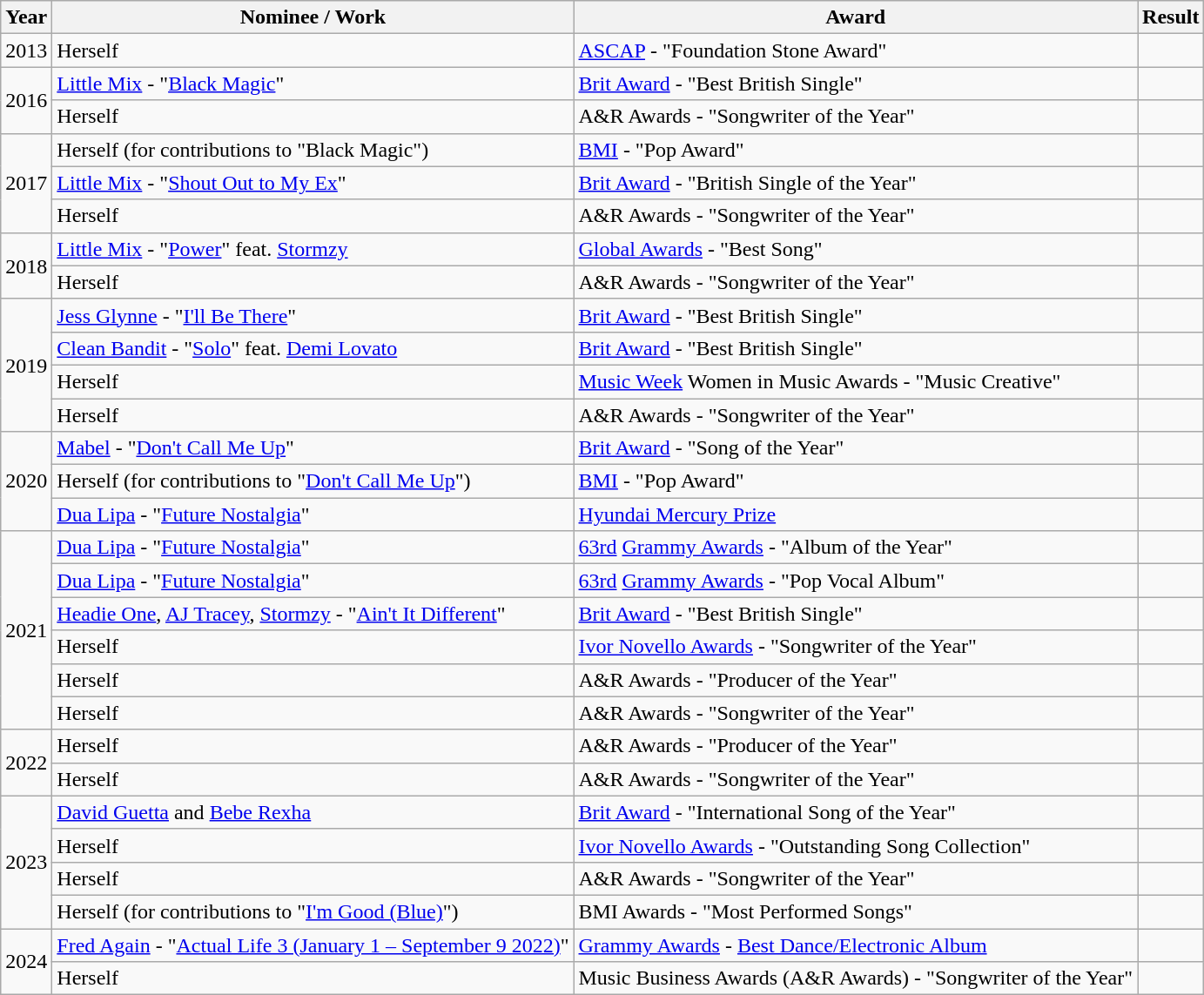<table class="wikitable">
<tr>
<th><strong>Year</strong></th>
<th>Nominee / Work</th>
<th>Award</th>
<th>Result</th>
</tr>
<tr>
<td>2013</td>
<td>Herself</td>
<td><a href='#'>ASCAP</a> - "Foundation Stone Award"</td>
<td></td>
</tr>
<tr>
<td rowspan="2">2016</td>
<td><a href='#'>Little Mix</a> - "<a href='#'>Black Magic</a>"</td>
<td><a href='#'>Brit Award</a> - "Best British Single"</td>
<td> </td>
</tr>
<tr>
<td>Herself</td>
<td>A&R Awards - "Songwriter of the Year"</td>
<td></td>
</tr>
<tr>
<td rowspan="3">2017</td>
<td>Herself (for contributions to "Black Magic")</td>
<td><a href='#'>BMI</a> - "Pop Award"</td>
<td></td>
</tr>
<tr>
<td><a href='#'>Little Mix</a> - "<a href='#'>Shout Out to My Ex</a>"</td>
<td><a href='#'>Brit Award</a> - "British Single of the Year"</td>
<td></td>
</tr>
<tr>
<td>Herself</td>
<td>A&R Awards - "Songwriter of the Year"</td>
<td></td>
</tr>
<tr>
<td rowspan="2">2018</td>
<td><a href='#'>Little Mix</a> - "<a href='#'>Power</a>" feat. <a href='#'>Stormzy</a></td>
<td><a href='#'>Global Awards</a> - "Best Song"</td>
<td></td>
</tr>
<tr>
<td>Herself</td>
<td>A&R Awards - "Songwriter of the Year"</td>
<td></td>
</tr>
<tr>
<td rowspan="4">2019</td>
<td><a href='#'>Jess Glynne</a> - "<a href='#'>I'll Be There</a>"</td>
<td><a href='#'>Brit Award</a> - "Best British Single"</td>
<td></td>
</tr>
<tr>
<td><a href='#'>Clean Bandit</a> - "<a href='#'>Solo</a>" feat. <a href='#'>Demi Lovato</a></td>
<td><a href='#'>Brit Award</a> - "Best British Single"</td>
<td></td>
</tr>
<tr>
<td>Herself</td>
<td><a href='#'>Music Week</a> Women in Music Awards - "Music Creative"</td>
<td></td>
</tr>
<tr>
<td>Herself</td>
<td>A&R Awards - "Songwriter of the Year"</td>
<td></td>
</tr>
<tr>
<td rowspan="3">2020</td>
<td><a href='#'>Mabel</a> - "<a href='#'>Don't Call Me Up</a>"</td>
<td><a href='#'>Brit Award</a> - "Song of the Year"</td>
<td></td>
</tr>
<tr>
<td>Herself (for contributions to "<a href='#'>Don't Call Me Up</a>")</td>
<td><a href='#'>BMI</a> - "Pop Award"</td>
<td></td>
</tr>
<tr>
<td><a href='#'>Dua Lipa</a> - "<a href='#'>Future Nostalgia</a>"</td>
<td><a href='#'>Hyundai Mercury Prize</a></td>
<td></td>
</tr>
<tr>
<td rowspan="6">2021</td>
<td><a href='#'>Dua Lipa</a> - "<a href='#'>Future Nostalgia</a>"</td>
<td><a href='#'>63rd</a> <a href='#'>Grammy Awards</a> - "Album of the Year"</td>
<td></td>
</tr>
<tr>
<td><a href='#'>Dua Lipa</a> - "<a href='#'>Future Nostalgia</a>"</td>
<td><a href='#'>63rd</a> <a href='#'>Grammy Awards</a> - "Pop Vocal Album"</td>
<td></td>
</tr>
<tr>
<td><a href='#'>Headie One</a>, <a href='#'>AJ Tracey</a>, <a href='#'>Stormzy</a> - "<a href='#'>Ain't It Different</a>"</td>
<td><a href='#'>Brit Award</a> - "Best British Single"</td>
<td></td>
</tr>
<tr>
<td>Herself</td>
<td><a href='#'>Ivor Novello Awards</a> - "Songwriter of the Year"</td>
<td></td>
</tr>
<tr>
<td>Herself</td>
<td>A&R Awards - "Producer of the Year"</td>
<td></td>
</tr>
<tr>
<td>Herself</td>
<td>A&R Awards - "Songwriter of the Year"</td>
<td></td>
</tr>
<tr>
<td rowspan="2">2022</td>
<td>Herself</td>
<td>A&R Awards - "Producer of the Year"</td>
<td></td>
</tr>
<tr>
<td>Herself</td>
<td>A&R Awards - "Songwriter of the Year"</td>
<td></td>
</tr>
<tr>
<td rowspan="4">2023</td>
<td><a href='#'>David Guetta</a> and <a href='#'>Bebe Rexha</a></td>
<td><a href='#'>Brit Award</a> - "International Song of the Year"</td>
<td></td>
</tr>
<tr>
<td>Herself</td>
<td><a href='#'>Ivor Novello Awards</a> - "Outstanding Song Collection"</td>
<td></td>
</tr>
<tr>
<td>Herself</td>
<td>A&R Awards - "Songwriter of the Year"</td>
<td></td>
</tr>
<tr>
<td>Herself (for contributions to "<a href='#'>I'm Good (Blue)</a>")</td>
<td>BMI Awards - "Most Performed Songs"</td>
<td></td>
</tr>
<tr>
<td rowspan="2">2024</td>
<td><a href='#'>Fred Again</a> - "<a href='#'>Actual Life 3 (January 1 – September 9 2022)</a>"</td>
<td><a href='#'>Grammy Awards</a> - <a href='#'>Best Dance/Electronic Album</a></td>
<td></td>
</tr>
<tr>
<td>Herself</td>
<td>Music Business Awards (A&R Awards) - "Songwriter of the Year"</td>
<td></td>
</tr>
</table>
